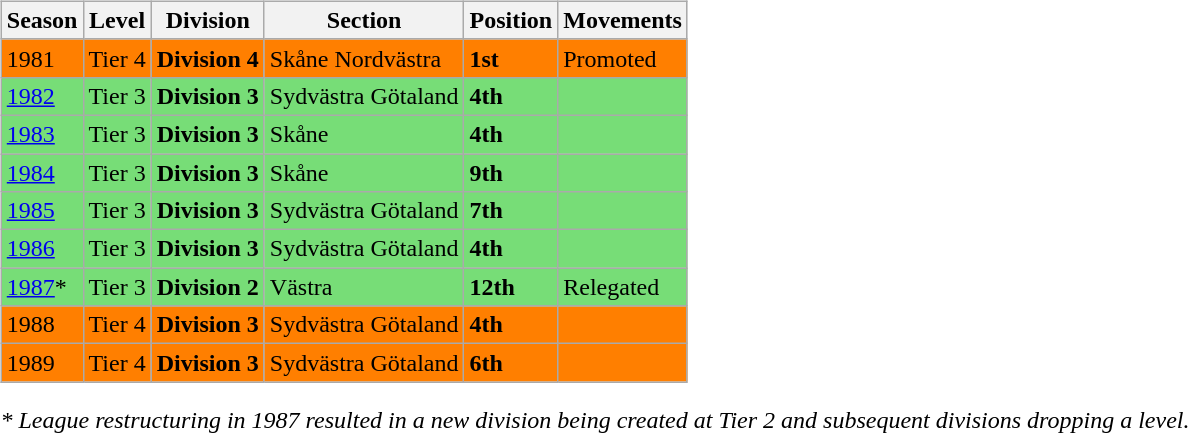<table>
<tr>
<td valign="top" width=0%><br><table class="wikitable">
<tr style="background:#f0f6fa;">
<th><strong>Season</strong></th>
<th><strong>Level</strong></th>
<th><strong>Division</strong></th>
<th><strong>Section</strong></th>
<th><strong>Position</strong></th>
<th><strong>Movements</strong></th>
</tr>
<tr>
<td style="background:#FF7F00;">1981</td>
<td style="background:#FF7F00;">Tier 4</td>
<td style="background:#FF7F00;"><strong>Division 4</strong></td>
<td style="background:#FF7F00;">Skåne Nordvästra</td>
<td style="background:#FF7F00;"><strong>1st</strong></td>
<td style="background:#FF7F00;">Promoted</td>
</tr>
<tr>
<td style="background:#77DD77;"><a href='#'>1982</a></td>
<td style="background:#77DD77;">Tier 3</td>
<td style="background:#77DD77;"><strong>Division 3</strong></td>
<td style="background:#77DD77;">Sydvästra Götaland</td>
<td style="background:#77DD77;"><strong>4th</strong></td>
<td style="background:#77DD77;"></td>
</tr>
<tr>
<td style="background:#77DD77;"><a href='#'>1983</a></td>
<td style="background:#77DD77;">Tier 3</td>
<td style="background:#77DD77;"><strong>Division 3</strong></td>
<td style="background:#77DD77;">Skåne</td>
<td style="background:#77DD77;"><strong>4th</strong></td>
<td style="background:#77DD77;"></td>
</tr>
<tr>
<td style="background:#77DD77;"><a href='#'>1984</a></td>
<td style="background:#77DD77;">Tier 3</td>
<td style="background:#77DD77;"><strong>Division 3</strong></td>
<td style="background:#77DD77;">Skåne</td>
<td style="background:#77DD77;"><strong>9th</strong></td>
<td style="background:#77DD77;"></td>
</tr>
<tr>
<td style="background:#77DD77;"><a href='#'>1985</a></td>
<td style="background:#77DD77;">Tier 3</td>
<td style="background:#77DD77;"><strong>Division 3</strong></td>
<td style="background:#77DD77;">Sydvästra Götaland</td>
<td style="background:#77DD77;"><strong>7th</strong></td>
<td style="background:#77DD77;"></td>
</tr>
<tr>
<td style="background:#77DD77;"><a href='#'>1986</a></td>
<td style="background:#77DD77;">Tier 3</td>
<td style="background:#77DD77;"><strong>Division 3</strong></td>
<td style="background:#77DD77;">Sydvästra Götaland</td>
<td style="background:#77DD77;"><strong>4th</strong></td>
<td style="background:#77DD77;"></td>
</tr>
<tr>
<td style="background:#77DD77;"><a href='#'>1987</a>*</td>
<td style="background:#77DD77;">Tier 3</td>
<td style="background:#77DD77;"><strong>Division 2</strong></td>
<td style="background:#77DD77;">Västra</td>
<td style="background:#77DD77;"><strong>12th</strong></td>
<td style="background:#77DD77;">Relegated</td>
</tr>
<tr>
<td style="background:#FF7F00;">1988</td>
<td style="background:#FF7F00;">Tier 4</td>
<td style="background:#FF7F00;"><strong>Division 3</strong></td>
<td style="background:#FF7F00;">Sydvästra Götaland</td>
<td style="background:#FF7F00;"><strong>4th</strong></td>
<td style="background:#FF7F00;"></td>
</tr>
<tr>
<td style="background:#FF7F00;">1989</td>
<td style="background:#FF7F00;">Tier 4</td>
<td style="background:#FF7F00;"><strong>Division 3</strong></td>
<td style="background:#FF7F00;">Sydvästra Götaland</td>
<td style="background:#FF7F00;"><strong>6th</strong></td>
<td style="background:#FF7F00;"></td>
</tr>
</table>
<em>* League restructuring in 1987 resulted in a new division being created at Tier 2 and subsequent divisions dropping a level.</em>

</td>
</tr>
</table>
